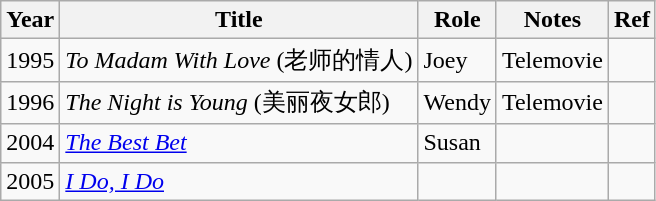<table class="wikitable sortable">
<tr>
<th>Year</th>
<th>Title</th>
<th>Role</th>
<th class="unsortable">Notes</th>
<th class="unsortable">Ref</th>
</tr>
<tr>
<td>1995</td>
<td><em> To Madam With Love</em> (老师的情人)</td>
<td>Joey</td>
<td>Telemovie</td>
<td></td>
</tr>
<tr>
<td>1996</td>
<td><em>The Night is Young</em> (美丽夜女郎)</td>
<td>Wendy</td>
<td>Telemovie</td>
<td></td>
</tr>
<tr>
<td>2004</td>
<td><em><a href='#'>The Best Bet</a></em></td>
<td>Susan</td>
<td></td>
<td></td>
</tr>
<tr>
<td>2005</td>
<td><em><a href='#'>I Do, I Do</a></em></td>
<td></td>
<td></td>
<td></td>
</tr>
</table>
